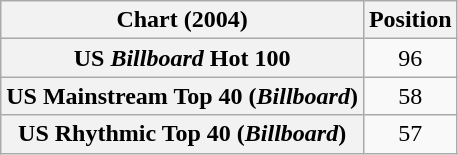<table class="wikitable sortable plainrowheaders" style="text-align:center">
<tr>
<th scope="col">Chart (2004)</th>
<th scope="col">Position</th>
</tr>
<tr>
<th scope="row">US <em>Billboard</em> Hot 100</th>
<td>96</td>
</tr>
<tr>
<th scope="row">US Mainstream Top 40 (<em>Billboard</em>)</th>
<td>58</td>
</tr>
<tr>
<th scope="row">US Rhythmic Top 40 (<em>Billboard</em>)</th>
<td>57</td>
</tr>
</table>
